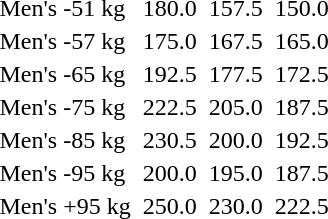<table>
<tr>
<td>Men's -51 kg<br></td>
<td></td>
<td>180.0</td>
<td></td>
<td>157.5</td>
<td></td>
<td>150.0</td>
</tr>
<tr>
<td>Men's -57 kg<br></td>
<td></td>
<td>175.0</td>
<td></td>
<td>167.5</td>
<td></td>
<td>165.0</td>
</tr>
<tr>
<td>Men's -65 kg<br></td>
<td></td>
<td>192.5</td>
<td></td>
<td>177.5</td>
<td></td>
<td>172.5</td>
</tr>
<tr>
<td>Men's -75 kg<br></td>
<td></td>
<td>222.5</td>
<td></td>
<td>205.0</td>
<td></td>
<td>187.5</td>
</tr>
<tr>
<td>Men's -85 kg<br></td>
<td></td>
<td>230.5</td>
<td></td>
<td>200.0</td>
<td></td>
<td>192.5</td>
</tr>
<tr>
<td>Men's -95 kg<br></td>
<td></td>
<td>200.0</td>
<td></td>
<td>195.0</td>
<td></td>
<td>187.5</td>
</tr>
<tr>
<td>Men's +95 kg<br></td>
<td></td>
<td>250.0</td>
<td></td>
<td>230.0</td>
<td></td>
<td>222.5</td>
</tr>
</table>
